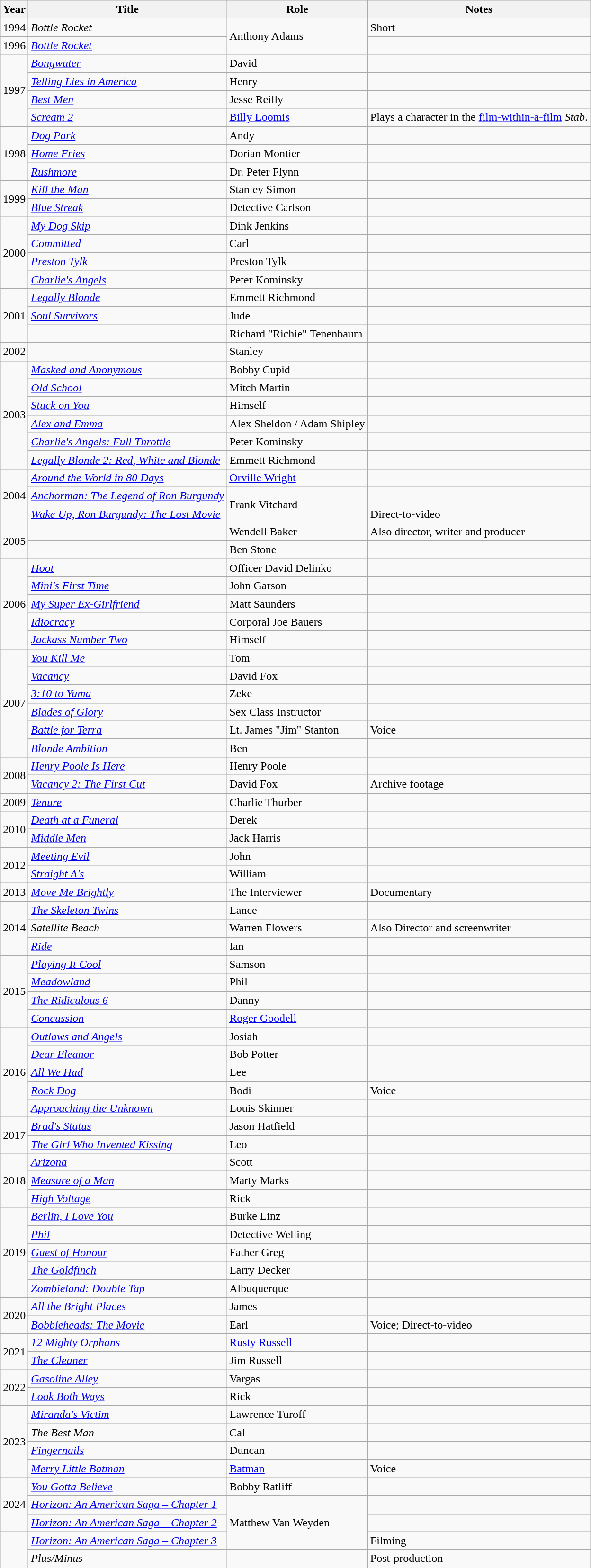<table class="wikitable sortable">
<tr>
<th>Year</th>
<th>Title</th>
<th>Role</th>
<th>Notes</th>
</tr>
<tr>
<td>1994</td>
<td><em>Bottle Rocket</em></td>
<td rowspan="2">Anthony Adams</td>
<td>Short</td>
</tr>
<tr>
<td>1996</td>
<td><em><a href='#'>Bottle Rocket</a></em></td>
<td></td>
</tr>
<tr>
<td rowspan=4>1997</td>
<td><em><a href='#'>Bongwater</a></em></td>
<td>David</td>
<td></td>
</tr>
<tr>
<td><em><a href='#'>Telling Lies in America</a></em></td>
<td>Henry</td>
<td></td>
</tr>
<tr>
<td><em><a href='#'>Best Men</a></em></td>
<td>Jesse Reilly</td>
<td></td>
</tr>
<tr>
<td><em><a href='#'>Scream 2</a></em></td>
<td><a href='#'>Billy Loomis</a></td>
<td>Plays a character in the <a href='#'>film-within-a-film</a> <em>Stab</em>.</td>
</tr>
<tr>
<td rowspan=3>1998</td>
<td><em><a href='#'>Dog Park</a></em></td>
<td>Andy</td>
<td></td>
</tr>
<tr>
<td><em><a href='#'>Home Fries</a></em></td>
<td>Dorian Montier</td>
<td></td>
</tr>
<tr>
<td><em><a href='#'>Rushmore</a></em></td>
<td>Dr. Peter Flynn</td>
<td></td>
</tr>
<tr>
<td rowspan=2>1999</td>
<td><em><a href='#'>Kill the Man</a></em></td>
<td>Stanley Simon</td>
<td></td>
</tr>
<tr>
<td><em><a href='#'>Blue Streak</a></em></td>
<td>Detective Carlson</td>
<td></td>
</tr>
<tr>
<td rowspan=4>2000</td>
<td><em><a href='#'>My Dog Skip</a></em></td>
<td>Dink Jenkins</td>
<td></td>
</tr>
<tr>
<td><em><a href='#'>Committed</a></em></td>
<td>Carl</td>
<td></td>
</tr>
<tr>
<td><em><a href='#'>Preston Tylk</a></em></td>
<td>Preston Tylk</td>
<td></td>
</tr>
<tr>
<td><em><a href='#'>Charlie's Angels</a></em></td>
<td>Peter Kominsky</td>
<td></td>
</tr>
<tr>
<td rowspan=3>2001</td>
<td><em><a href='#'>Legally Blonde</a></em></td>
<td>Emmett Richmond</td>
<td></td>
</tr>
<tr>
<td><em><a href='#'>Soul Survivors</a></em></td>
<td>Jude</td>
<td></td>
</tr>
<tr>
<td><em></em></td>
<td>Richard "Richie" Tenenbaum</td>
<td></td>
</tr>
<tr>
<td>2002</td>
<td><em></em></td>
<td>Stanley</td>
<td></td>
</tr>
<tr>
<td rowspan=6>2003</td>
<td><em><a href='#'>Masked and Anonymous</a></em></td>
<td>Bobby Cupid</td>
<td></td>
</tr>
<tr>
<td><em><a href='#'>Old School</a></em></td>
<td>Mitch Martin</td>
<td></td>
</tr>
<tr>
<td><em><a href='#'>Stuck on You</a></em></td>
<td>Himself</td>
<td></td>
</tr>
<tr>
<td><em><a href='#'>Alex and Emma</a></em></td>
<td>Alex Sheldon / Adam Shipley</td>
<td></td>
</tr>
<tr>
<td><em><a href='#'>Charlie's Angels: Full Throttle</a></em></td>
<td>Peter Kominsky</td>
<td></td>
</tr>
<tr>
<td><em><a href='#'>Legally Blonde 2: Red, White and Blonde</a></em></td>
<td>Emmett Richmond</td>
<td></td>
</tr>
<tr>
<td rowspan=3>2004</td>
<td><em><a href='#'>Around the World in 80 Days</a></em></td>
<td><a href='#'>Orville Wright</a></td>
<td></td>
</tr>
<tr>
<td><em><a href='#'>Anchorman: The Legend of Ron Burgundy</a></em></td>
<td rowspan="2">Frank Vitchard</td>
<td></td>
</tr>
<tr>
<td><em><a href='#'>Wake Up, Ron Burgundy: The Lost Movie</a></em></td>
<td>Direct-to-video</td>
</tr>
<tr>
<td rowspan=2>2005</td>
<td><em></em></td>
<td>Wendell Baker</td>
<td>Also director, writer and producer</td>
</tr>
<tr>
<td><em></em></td>
<td>Ben Stone</td>
<td></td>
</tr>
<tr>
<td rowspan=5>2006</td>
<td><em><a href='#'>Hoot</a></em></td>
<td>Officer David Delinko</td>
<td></td>
</tr>
<tr>
<td><em><a href='#'>Mini's First Time</a></em></td>
<td>John Garson</td>
<td></td>
</tr>
<tr>
<td><em><a href='#'>My Super Ex-Girlfriend</a></em></td>
<td>Matt Saunders</td>
<td></td>
</tr>
<tr>
<td><em><a href='#'>Idiocracy</a></em></td>
<td>Corporal Joe Bauers</td>
<td></td>
</tr>
<tr>
<td><em><a href='#'>Jackass Number Two</a></em></td>
<td>Himself</td>
<td></td>
</tr>
<tr>
<td rowspan=6>2007</td>
<td><em><a href='#'>You Kill Me</a></em></td>
<td>Tom</td>
<td></td>
</tr>
<tr>
<td><em><a href='#'>Vacancy</a></em></td>
<td>David Fox</td>
<td></td>
</tr>
<tr>
<td><em><a href='#'>3:10 to Yuma</a></em></td>
<td>Zeke</td>
<td></td>
</tr>
<tr>
<td><em><a href='#'>Blades of Glory</a></em></td>
<td>Sex Class Instructor</td>
<td></td>
</tr>
<tr>
<td><em><a href='#'>Battle for Terra</a></em></td>
<td>Lt. James "Jim" Stanton</td>
<td>Voice</td>
</tr>
<tr>
<td><em><a href='#'>Blonde Ambition</a></em></td>
<td>Ben</td>
<td></td>
</tr>
<tr>
<td rowspan=2>2008</td>
<td><em><a href='#'>Henry Poole Is Here</a></em></td>
<td>Henry Poole</td>
<td></td>
</tr>
<tr>
<td><em><a href='#'>Vacancy 2: The First Cut</a></em></td>
<td>David Fox</td>
<td>Archive footage</td>
</tr>
<tr>
<td>2009</td>
<td><em><a href='#'>Tenure</a></em></td>
<td>Charlie Thurber</td>
<td></td>
</tr>
<tr>
<td rowspan=2>2010</td>
<td><em><a href='#'>Death at a Funeral</a></em></td>
<td>Derek</td>
<td></td>
</tr>
<tr>
<td><em><a href='#'>Middle Men</a></em></td>
<td>Jack Harris</td>
<td></td>
</tr>
<tr>
<td rowspan=2>2012</td>
<td><em><a href='#'>Meeting Evil</a></em></td>
<td>John</td>
<td></td>
</tr>
<tr>
<td><em><a href='#'>Straight A's</a></em></td>
<td>William</td>
<td></td>
</tr>
<tr>
<td>2013</td>
<td><em><a href='#'>Move Me Brightly</a></em></td>
<td>The Interviewer</td>
<td>Documentary</td>
</tr>
<tr>
<td rowspan="3">2014</td>
<td><em><a href='#'>The Skeleton Twins</a></em></td>
<td>Lance</td>
<td></td>
</tr>
<tr>
<td><em>Satellite Beach</em></td>
<td>Warren Flowers</td>
<td>Also Director and screenwriter</td>
</tr>
<tr>
<td><em><a href='#'>Ride</a></em></td>
<td>Ian</td>
<td></td>
</tr>
<tr>
<td rowspan="4">2015</td>
<td><em><a href='#'>Playing It Cool</a></em></td>
<td>Samson</td>
<td></td>
</tr>
<tr>
<td><em><a href='#'>Meadowland</a></em></td>
<td>Phil</td>
<td></td>
</tr>
<tr>
<td><em><a href='#'>The Ridiculous 6</a></em></td>
<td>Danny</td>
<td></td>
</tr>
<tr>
<td><em><a href='#'>Concussion</a></em></td>
<td><a href='#'>Roger Goodell</a></td>
<td></td>
</tr>
<tr>
<td rowspan="5">2016</td>
<td><em><a href='#'>Outlaws and Angels</a></em></td>
<td>Josiah</td>
<td></td>
</tr>
<tr>
<td><em><a href='#'>Dear Eleanor</a></em></td>
<td>Bob Potter</td>
<td></td>
</tr>
<tr>
<td><em><a href='#'>All We Had</a></em></td>
<td>Lee</td>
<td></td>
</tr>
<tr>
<td><em><a href='#'>Rock Dog</a></em></td>
<td>Bodi</td>
<td>Voice</td>
</tr>
<tr>
<td><em><a href='#'>Approaching the Unknown</a></em></td>
<td>Louis Skinner</td>
<td></td>
</tr>
<tr>
<td rowspan=2>2017</td>
<td><em><a href='#'>Brad's Status</a></em></td>
<td>Jason Hatfield</td>
<td></td>
</tr>
<tr>
<td><em><a href='#'>The Girl Who Invented Kissing</a></em></td>
<td>Leo</td>
<td></td>
</tr>
<tr>
<td rowspan=3>2018</td>
<td><em><a href='#'>Arizona</a></em></td>
<td>Scott</td>
<td></td>
</tr>
<tr>
<td><em><a href='#'>Measure of a Man</a></em></td>
<td>Marty Marks</td>
<td></td>
</tr>
<tr>
<td><em><a href='#'>High Voltage</a></em></td>
<td>Rick</td>
<td></td>
</tr>
<tr>
<td rowspan=5>2019</td>
<td><em><a href='#'>Berlin, I Love You</a></em></td>
<td>Burke Linz</td>
<td></td>
</tr>
<tr>
<td><em><a href='#'>Phil</a></em></td>
<td>Detective Welling</td>
<td></td>
</tr>
<tr>
<td><em><a href='#'>Guest of Honour</a></em></td>
<td>Father Greg</td>
<td></td>
</tr>
<tr>
<td><em><a href='#'>The Goldfinch</a></em></td>
<td>Larry Decker</td>
<td></td>
</tr>
<tr>
<td><em><a href='#'>Zombieland: Double Tap</a></em></td>
<td>Albuquerque</td>
<td></td>
</tr>
<tr>
<td rowspan="2">2020</td>
<td><em><a href='#'>All the Bright Places</a></em></td>
<td>James</td>
<td></td>
</tr>
<tr>
<td><em><a href='#'>Bobbleheads: The Movie</a></em></td>
<td>Earl</td>
<td>Voice; Direct-to-video</td>
</tr>
<tr>
<td rowspan=2>2021</td>
<td><em><a href='#'>12 Mighty Orphans</a></em></td>
<td><a href='#'>Rusty Russell</a></td>
<td></td>
</tr>
<tr>
<td><em><a href='#'>The Cleaner</a></em></td>
<td>Jim Russell</td>
<td></td>
</tr>
<tr>
<td rowspan=2>2022</td>
<td><em><a href='#'>Gasoline Alley</a></em></td>
<td>Vargas</td>
<td></td>
</tr>
<tr>
<td><em><a href='#'>Look Both Ways</a></em></td>
<td>Rick</td>
<td></td>
</tr>
<tr>
<td rowspan="4">2023</td>
<td><em><a href='#'>Miranda's Victim</a></em></td>
<td>Lawrence Turoff</td>
<td></td>
</tr>
<tr>
<td><em>The Best Man</em></td>
<td>Cal</td>
<td></td>
</tr>
<tr>
<td><em><a href='#'>Fingernails</a></em></td>
<td>Duncan</td>
<td></td>
</tr>
<tr>
<td><em><a href='#'>Merry Little Batman</a></em></td>
<td><a href='#'>Batman</a></td>
<td>Voice</td>
</tr>
<tr>
<td rowspan="3">2024</td>
<td><em><a href='#'>You Gotta Believe</a></em></td>
<td>Bobby Ratliff</td>
<td></td>
</tr>
<tr>
<td><em><a href='#'>Horizon: An American Saga – Chapter 1</a></em></td>
<td rowspan="3">Matthew Van Weyden</td>
<td></td>
</tr>
<tr>
<td><em><a href='#'>Horizon: An American Saga – Chapter 2</a></em></td>
<td></td>
</tr>
<tr>
<td rowspan="2"></td>
<td><em><a href='#'>Horizon: An American Saga – Chapter 3</a></em></td>
<td>Filming</td>
</tr>
<tr>
<td><em>Plus/Minus</em></td>
<td></td>
<td>Post-production</td>
</tr>
</table>
